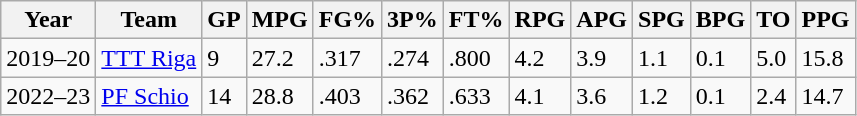<table class="wikitable sortable">
<tr>
<th>Year</th>
<th>Team</th>
<th>GP</th>
<th>MPG</th>
<th>FG%</th>
<th>3P%</th>
<th>FT%</th>
<th>RPG</th>
<th>APG</th>
<th>SPG</th>
<th>BPG</th>
<th>TO</th>
<th>PPG</th>
</tr>
<tr>
<td>2019–20</td>
<td><a href='#'>TTT Riga</a></td>
<td>9</td>
<td>27.2</td>
<td>.317</td>
<td>.274</td>
<td>.800</td>
<td>4.2</td>
<td>3.9</td>
<td>1.1</td>
<td>0.1</td>
<td>5.0</td>
<td>15.8</td>
</tr>
<tr>
<td>2022–23</td>
<td><a href='#'>PF Schio</a></td>
<td>14</td>
<td>28.8</td>
<td>.403</td>
<td>.362</td>
<td>.633</td>
<td>4.1</td>
<td>3.6</td>
<td>1.2</td>
<td>0.1</td>
<td>2.4</td>
<td>14.7</td>
</tr>
</table>
